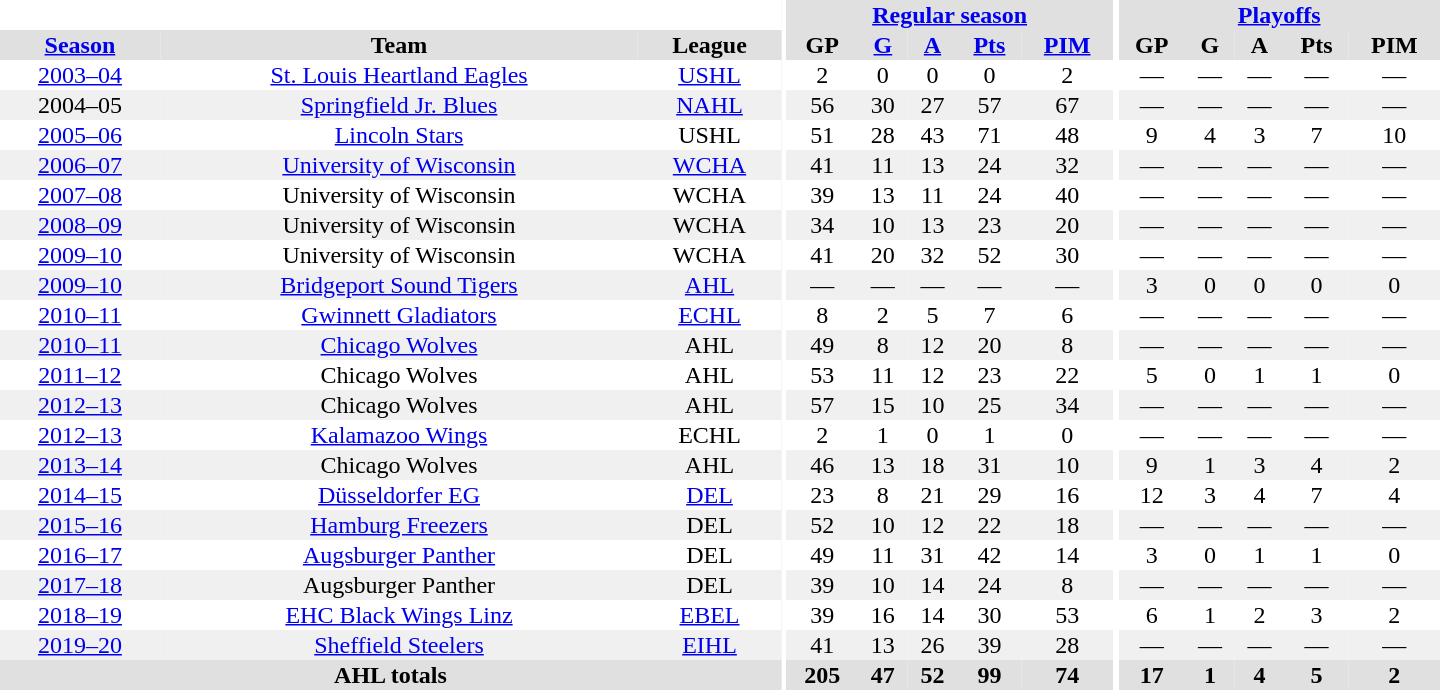<table border="0" cellpadding="1" cellspacing="0" style="text-align:center; width:60em">
<tr bgcolor="#e0e0e0">
<th colspan="3" bgcolor="#ffffff"></th>
<th rowspan="99" bgcolor="#ffffff"></th>
<th colspan="5"><a href='#'>Regular season</a></th>
<th rowspan="99" bgcolor="#ffffff"></th>
<th colspan="5"><a href='#'>Playoffs</a></th>
</tr>
<tr bgcolor="#e0e0e0">
<th><a href='#'>Season</a></th>
<th>Team</th>
<th>League</th>
<th>GP</th>
<th><a href='#'>G</a></th>
<th><a href='#'>A</a></th>
<th><a href='#'>Pts</a></th>
<th><a href='#'>PIM</a></th>
<th>GP</th>
<th>G</th>
<th>A</th>
<th>Pts</th>
<th>PIM</th>
</tr>
<tr>
<td><a href='#'>2003–04</a></td>
<td><a href='#'>St. Louis Heartland Eagles</a></td>
<td><a href='#'>USHL</a></td>
<td>2</td>
<td>0</td>
<td>0</td>
<td>0</td>
<td>2</td>
<td>—</td>
<td>—</td>
<td>—</td>
<td>—</td>
<td>—</td>
</tr>
<tr bgcolor="#f0f0f0">
<td 2004-05 NAHL season>2004–05</td>
<td><a href='#'>Springfield Jr. Blues</a></td>
<td><a href='#'>NAHL</a></td>
<td>56</td>
<td>30</td>
<td>27</td>
<td>57</td>
<td>67</td>
<td>—</td>
<td>—</td>
<td>—</td>
<td>—</td>
<td>—</td>
</tr>
<tr>
<td><a href='#'>2005–06</a></td>
<td><a href='#'>Lincoln Stars</a></td>
<td>USHL</td>
<td>51</td>
<td>28</td>
<td>43</td>
<td>71</td>
<td>48</td>
<td>9</td>
<td>4</td>
<td>3</td>
<td>7</td>
<td>10</td>
</tr>
<tr bgcolor="#f0f0f0">
<td><a href='#'>2006–07</a></td>
<td><a href='#'>University of Wisconsin</a></td>
<td><a href='#'>WCHA</a></td>
<td>41</td>
<td>11</td>
<td>13</td>
<td>24</td>
<td>32</td>
<td>—</td>
<td>—</td>
<td>—</td>
<td>—</td>
<td>—</td>
</tr>
<tr>
<td><a href='#'>2007–08</a></td>
<td>University of Wisconsin</td>
<td>WCHA</td>
<td>39</td>
<td>13</td>
<td>11</td>
<td>24</td>
<td>40</td>
<td>—</td>
<td>—</td>
<td>—</td>
<td>—</td>
<td>—</td>
</tr>
<tr bgcolor="#f0f0f0">
<td><a href='#'>2008–09</a></td>
<td>University of Wisconsin</td>
<td>WCHA</td>
<td>34</td>
<td>10</td>
<td>13</td>
<td>23</td>
<td>20</td>
<td>—</td>
<td>—</td>
<td>—</td>
<td>—</td>
<td>—</td>
</tr>
<tr>
<td><a href='#'>2009–10</a></td>
<td>University of Wisconsin</td>
<td>WCHA</td>
<td>41</td>
<td>20</td>
<td>32</td>
<td>52</td>
<td>30</td>
<td>—</td>
<td>—</td>
<td>—</td>
<td>—</td>
<td>—</td>
</tr>
<tr bgcolor="#f0f0f0">
<td><a href='#'>2009–10</a></td>
<td><a href='#'>Bridgeport Sound Tigers</a></td>
<td><a href='#'>AHL</a></td>
<td>—</td>
<td>—</td>
<td>—</td>
<td>—</td>
<td>—</td>
<td>3</td>
<td>0</td>
<td>0</td>
<td>0</td>
<td>0</td>
</tr>
<tr>
<td><a href='#'>2010–11</a></td>
<td><a href='#'>Gwinnett Gladiators</a></td>
<td><a href='#'>ECHL</a></td>
<td>8</td>
<td>2</td>
<td>5</td>
<td>7</td>
<td>6</td>
<td>—</td>
<td>—</td>
<td>—</td>
<td>—</td>
<td>—</td>
</tr>
<tr bgcolor="#f0f0f0">
<td><a href='#'>2010–11</a></td>
<td><a href='#'>Chicago Wolves</a></td>
<td>AHL</td>
<td>49</td>
<td>8</td>
<td>12</td>
<td>20</td>
<td>8</td>
<td>—</td>
<td>—</td>
<td>—</td>
<td>—</td>
<td>—</td>
</tr>
<tr>
<td><a href='#'>2011–12</a></td>
<td>Chicago Wolves</td>
<td>AHL</td>
<td>53</td>
<td>11</td>
<td>12</td>
<td>23</td>
<td>22</td>
<td>5</td>
<td>0</td>
<td>1</td>
<td>1</td>
<td>0</td>
</tr>
<tr bgcolor="#f0f0f0">
<td><a href='#'>2012–13</a></td>
<td>Chicago Wolves</td>
<td>AHL</td>
<td>57</td>
<td>15</td>
<td>10</td>
<td>25</td>
<td>34</td>
<td>—</td>
<td>—</td>
<td>—</td>
<td>—</td>
<td>—</td>
</tr>
<tr>
<td><a href='#'>2012–13</a></td>
<td><a href='#'>Kalamazoo Wings</a></td>
<td>ECHL</td>
<td>2</td>
<td>1</td>
<td>0</td>
<td>1</td>
<td>0</td>
<td>—</td>
<td>—</td>
<td>—</td>
<td>—</td>
<td>—</td>
</tr>
<tr bgcolor="#f0f0f0">
<td><a href='#'>2013–14</a></td>
<td>Chicago Wolves</td>
<td>AHL</td>
<td>46</td>
<td>13</td>
<td>18</td>
<td>31</td>
<td>10</td>
<td>9</td>
<td>1</td>
<td>3</td>
<td>4</td>
<td>2</td>
</tr>
<tr>
<td><a href='#'>2014–15</a></td>
<td><a href='#'>Düsseldorfer EG</a></td>
<td><a href='#'>DEL</a></td>
<td>23</td>
<td>8</td>
<td>21</td>
<td>29</td>
<td>16</td>
<td>12</td>
<td>3</td>
<td>4</td>
<td>7</td>
<td>4</td>
</tr>
<tr bgcolor="#f0f0f0">
<td><a href='#'>2015–16</a></td>
<td><a href='#'>Hamburg Freezers</a></td>
<td>DEL</td>
<td>52</td>
<td>10</td>
<td>12</td>
<td>22</td>
<td>18</td>
<td>—</td>
<td>—</td>
<td>—</td>
<td>—</td>
<td>—</td>
</tr>
<tr>
<td><a href='#'>2016–17</a></td>
<td><a href='#'>Augsburger Panther</a></td>
<td>DEL</td>
<td>49</td>
<td>11</td>
<td>31</td>
<td>42</td>
<td>14</td>
<td>3</td>
<td>0</td>
<td>1</td>
<td>1</td>
<td>0</td>
</tr>
<tr bgcolor="#f0f0f0">
<td><a href='#'>2017–18</a></td>
<td>Augsburger Panther</td>
<td>DEL</td>
<td>39</td>
<td>10</td>
<td>14</td>
<td>24</td>
<td>8</td>
<td>—</td>
<td>—</td>
<td>—</td>
<td>—</td>
<td>—</td>
</tr>
<tr>
<td><a href='#'>2018–19</a></td>
<td><a href='#'>EHC Black Wings Linz</a></td>
<td><a href='#'>EBEL</a></td>
<td>39</td>
<td>16</td>
<td>14</td>
<td>30</td>
<td>53</td>
<td>6</td>
<td>1</td>
<td>2</td>
<td>3</td>
<td>2</td>
</tr>
<tr>
</tr>
<tr bgcolor="#f0f0f0">
<td><a href='#'>2019–20</a></td>
<td><a href='#'>Sheffield Steelers</a></td>
<td><a href='#'>EIHL</a></td>
<td>41</td>
<td>13</td>
<td>26</td>
<td>39</td>
<td>28</td>
<td>—</td>
<td>—</td>
<td>—</td>
<td>—</td>
<td>—</td>
</tr>
<tr bgcolor="#e0e0e0">
<th colspan="3">AHL totals</th>
<th>205</th>
<th>47</th>
<th>52</th>
<th>99</th>
<th>74</th>
<th>17</th>
<th>1</th>
<th>4</th>
<th>5</th>
<th>2</th>
</tr>
</table>
